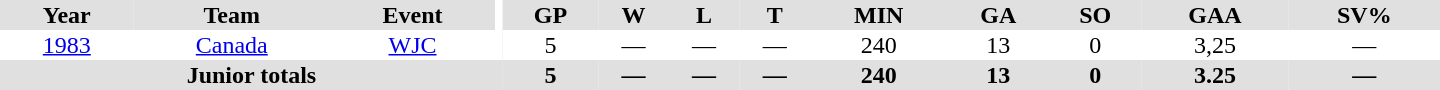<table border="0" cellpadding="1" cellspacing="0" ID="Table3" style="text-align:center; width:60em">
<tr ALIGN="center" bgcolor="#e0e0e0">
<th>Year</th>
<th>Team</th>
<th>Event</th>
<th rowspan="99" bgcolor="#ffffff"></th>
<th>GP</th>
<th>W</th>
<th>L</th>
<th>T</th>
<th>MIN</th>
<th>GA</th>
<th>SO</th>
<th>GAA</th>
<th>SV%</th>
</tr>
<tr>
<td><a href='#'>1983</a></td>
<td><a href='#'>Canada</a></td>
<td><a href='#'>WJC</a></td>
<td>5</td>
<td>—</td>
<td>—</td>
<td>—</td>
<td>240</td>
<td>13</td>
<td>0</td>
<td>3,25</td>
<td>—</td>
</tr>
<tr bgcolor="#e0e0e0">
<th colspan=4>Junior totals</th>
<th>5</th>
<th>—</th>
<th>—</th>
<th>—</th>
<th>240</th>
<th>13</th>
<th>0</th>
<th>3.25</th>
<th>—</th>
</tr>
</table>
